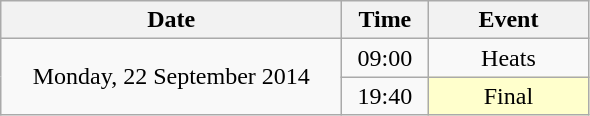<table class = "wikitable" style="text-align:center;">
<tr>
<th width=220>Date</th>
<th width=50>Time</th>
<th width=100>Event</th>
</tr>
<tr>
<td rowspan=2>Monday, 22 September 2014</td>
<td>09:00</td>
<td>Heats</td>
</tr>
<tr>
<td>19:40</td>
<td bgcolor=ffffcc>Final</td>
</tr>
</table>
